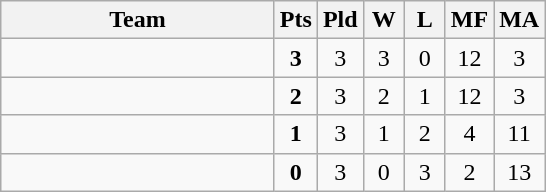<table class=wikitable style="text-align:center">
<tr>
<th width=175>Team</th>
<th width=20>Pts</th>
<th width=20>Pld</th>
<th width=20>W</th>
<th width=20>L</th>
<th width=20>MF</th>
<th width=20>MA</th>
</tr>
<tr>
<td style="text-align:left"></td>
<td><strong>3</strong></td>
<td>3</td>
<td>3</td>
<td>0</td>
<td>12</td>
<td>3</td>
</tr>
<tr>
<td style="text-align:left"></td>
<td><strong>2</strong></td>
<td>3</td>
<td>2</td>
<td>1</td>
<td>12</td>
<td>3</td>
</tr>
<tr>
<td style="text-align:left"></td>
<td><strong>1</strong></td>
<td>3</td>
<td>1</td>
<td>2</td>
<td>4</td>
<td>11</td>
</tr>
<tr>
<td style="text-align:left"></td>
<td><strong>0</strong></td>
<td>3</td>
<td>0</td>
<td>3</td>
<td>2</td>
<td>13</td>
</tr>
</table>
